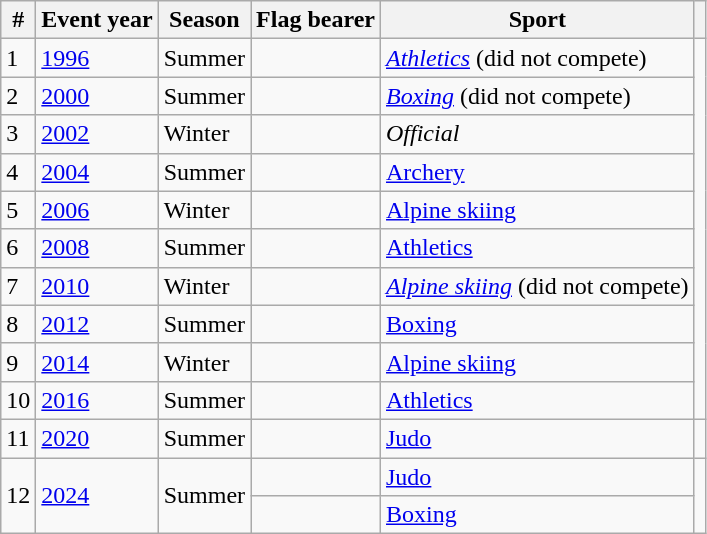<table class="wikitable sortable">
<tr>
<th>#</th>
<th>Event year</th>
<th>Season</th>
<th>Flag bearer</th>
<th>Sport</th>
<th></th>
</tr>
<tr>
<td>1</td>
<td><a href='#'>1996</a></td>
<td>Summer</td>
<td></td>
<td><em><a href='#'>Athletics</a></em> (did not compete)</td>
<td rowspan=10></td>
</tr>
<tr>
<td>2</td>
<td><a href='#'>2000</a></td>
<td>Summer</td>
<td></td>
<td><em><a href='#'>Boxing</a></em> (did not compete)</td>
</tr>
<tr>
<td>3</td>
<td><a href='#'>2002</a></td>
<td>Winter</td>
<td></td>
<td><em>Official</em></td>
</tr>
<tr>
<td>4</td>
<td><a href='#'>2004</a></td>
<td>Summer</td>
<td></td>
<td><a href='#'>Archery</a></td>
</tr>
<tr>
<td>5</td>
<td><a href='#'>2006</a></td>
<td>Winter</td>
<td></td>
<td><a href='#'>Alpine skiing</a></td>
</tr>
<tr>
<td>6</td>
<td><a href='#'>2008</a></td>
<td>Summer</td>
<td></td>
<td><a href='#'>Athletics</a></td>
</tr>
<tr>
<td>7</td>
<td><a href='#'>2010</a></td>
<td>Winter</td>
<td></td>
<td><em><a href='#'>Alpine skiing</a></em> (did not compete)</td>
</tr>
<tr>
<td>8</td>
<td><a href='#'>2012</a></td>
<td>Summer</td>
<td></td>
<td><a href='#'>Boxing</a></td>
</tr>
<tr>
<td>9</td>
<td><a href='#'>2014</a></td>
<td>Winter</td>
<td></td>
<td><a href='#'>Alpine skiing</a></td>
</tr>
<tr>
<td>10</td>
<td><a href='#'>2016</a></td>
<td>Summer</td>
<td></td>
<td><a href='#'>Athletics</a></td>
</tr>
<tr>
<td>11</td>
<td><a href='#'>2020</a></td>
<td>Summer</td>
<td></td>
<td><a href='#'>Judo</a></td>
<td></td>
</tr>
<tr>
<td rowspan=2>12</td>
<td rowspan=2><a href='#'>2024</a></td>
<td rowspan=2>Summer</td>
<td></td>
<td><a href='#'>Judo</a></td>
<td rowspan=2></td>
</tr>
<tr>
<td></td>
<td><a href='#'>Boxing</a></td>
</tr>
</table>
